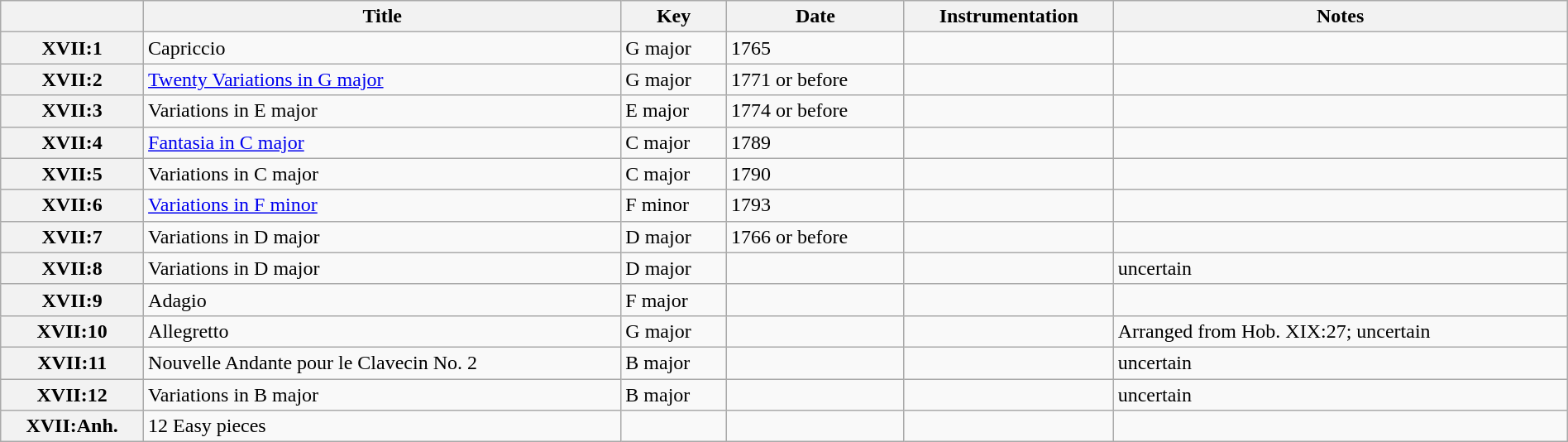<table class="wikitable sortable" style="text-align: left" width=100%>
<tr>
<th scope="col"><a href='#'></a></th>
<th scope="col">Title</th>
<th scope="col">Key</th>
<th scope="col">Date</th>
<th scope="col">Instrumentation</th>
<th scope="col">Notes</th>
</tr>
<tr>
<th scope="row">XVII:1</th>
<td>Capriccio</td>
<td>G major</td>
<td>1765</td>
<td></td>
<td></td>
</tr>
<tr>
<th scope="row">XVII:2</th>
<td><a href='#'>Twenty Variations in G major</a></td>
<td>G major</td>
<td>1771 or before</td>
<td></td>
<td></td>
</tr>
<tr>
<th scope="row">XVII:3</th>
<td>Variations in E major</td>
<td>E major</td>
<td>1774 or before</td>
<td></td>
<td></td>
</tr>
<tr>
<th scope="row">XVII:4</th>
<td><a href='#'>Fantasia in C major</a></td>
<td>C major</td>
<td>1789</td>
<td></td>
<td></td>
</tr>
<tr>
<th scope="row">XVII:5</th>
<td>Variations in C major</td>
<td>C major</td>
<td>1790</td>
<td></td>
<td></td>
</tr>
<tr>
<th scope="row">XVII:6</th>
<td><a href='#'>Variations in F minor</a></td>
<td>F minor</td>
<td>1793</td>
<td></td>
<td></td>
</tr>
<tr>
<th scope="row">XVII:7</th>
<td>Variations in D major</td>
<td>D major</td>
<td>1766 or before</td>
<td></td>
<td></td>
</tr>
<tr>
<th scope="row">XVII:8</th>
<td>Variations in D major</td>
<td>D major</td>
<td></td>
<td></td>
<td>uncertain</td>
</tr>
<tr>
<th scope="row">XVII:9</th>
<td>Adagio</td>
<td>F major</td>
<td></td>
<td></td>
<td></td>
</tr>
<tr>
<th scope="row">XVII:10</th>
<td>Allegretto</td>
<td>G major</td>
<td></td>
<td></td>
<td>Arranged from Hob. XIX:27; uncertain</td>
</tr>
<tr>
<th scope="row">XVII:11</th>
<td>Nouvelle Andante pour le Clavecin No. 2</td>
<td>B major</td>
<td></td>
<td></td>
<td>uncertain</td>
</tr>
<tr>
<th scope="row">XVII:12</th>
<td>Variations in B major</td>
<td>B major</td>
<td></td>
<td></td>
<td>uncertain</td>
</tr>
<tr>
<th scope="row">XVII:Anh.</th>
<td>12 Easy pieces</td>
<td></td>
<td></td>
<td></td>
<td></td>
</tr>
</table>
